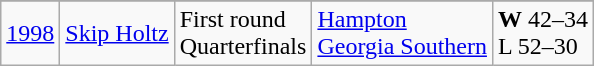<table class="wikitable">
<tr>
</tr>
<tr>
<td><a href='#'>1998</a></td>
<td><a href='#'>Skip Holtz</a></td>
<td>First round<br>Quarterfinals</td>
<td><a href='#'>Hampton</a><br><a href='#'>Georgia Southern</a></td>
<td><strong>W</strong> 42–34<br>L 52–30</td>
</tr>
</table>
